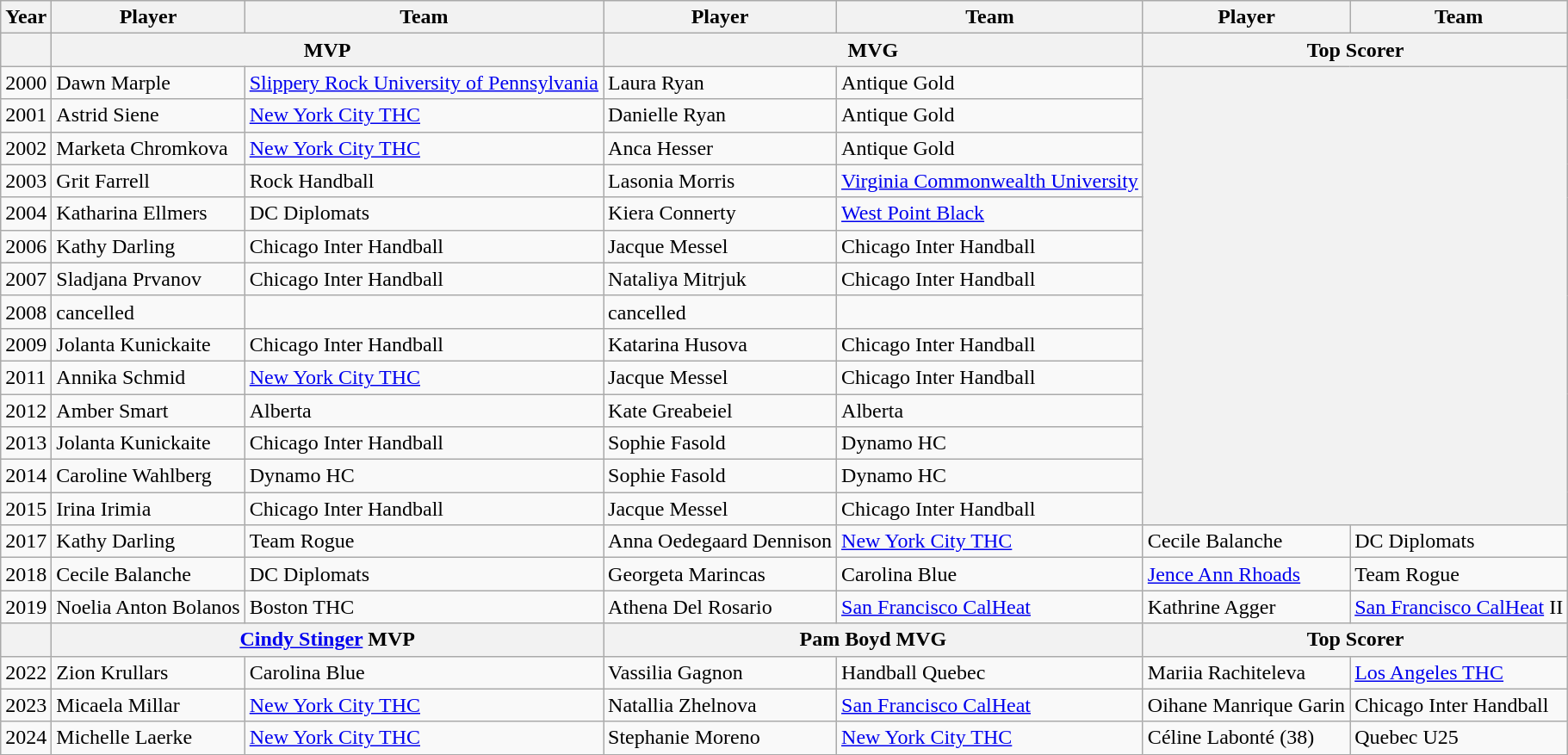<table class="wikitable">
<tr>
<th>Year</th>
<th>Player</th>
<th>Team</th>
<th>Player</th>
<th>Team</th>
<th>Player</th>
<th>Team</th>
</tr>
<tr>
<th></th>
<th colspan="2">MVP</th>
<th colspan="2">MVG</th>
<th colspan="2">Top Scorer</th>
</tr>
<tr>
<td>2000</td>
<td>Dawn Marple</td>
<td><a href='#'>Slippery Rock University of Pennsylvania</a></td>
<td>Laura Ryan</td>
<td>Antique Gold</td>
<th colspan="2" rowspan="14"></th>
</tr>
<tr>
<td>2001</td>
<td>Astrid Siene</td>
<td><a href='#'>New York City THC</a></td>
<td>Danielle Ryan</td>
<td>Antique Gold</td>
</tr>
<tr>
<td>2002</td>
<td>Marketa Chromkova</td>
<td><a href='#'>New York City THC</a></td>
<td>Anca Hesser</td>
<td>Antique Gold</td>
</tr>
<tr>
<td>2003</td>
<td>Grit Farrell</td>
<td>Rock Handball</td>
<td>Lasonia Morris</td>
<td><a href='#'>Virginia Commonwealth University</a></td>
</tr>
<tr>
<td>2004</td>
<td>Katharina Ellmers</td>
<td>DC Diplomats</td>
<td>Kiera Connerty</td>
<td><a href='#'>West Point Black</a></td>
</tr>
<tr>
<td>2006</td>
<td>Kathy Darling</td>
<td>Chicago Inter Handball</td>
<td>Jacque Messel</td>
<td>Chicago Inter Handball</td>
</tr>
<tr>
<td>2007</td>
<td>Sladjana Prvanov</td>
<td>Chicago Inter Handball</td>
<td>Nataliya Mitrjuk</td>
<td>Chicago Inter Handball</td>
</tr>
<tr>
<td>2008</td>
<td>cancelled</td>
<td></td>
<td>cancelled</td>
<td></td>
</tr>
<tr>
<td>2009</td>
<td>Jolanta Kunickaite</td>
<td>Chicago Inter Handball</td>
<td>Katarina Husova</td>
<td>Chicago Inter Handball</td>
</tr>
<tr>
<td>2011</td>
<td>Annika Schmid</td>
<td><a href='#'>New York City THC</a></td>
<td>Jacque Messel</td>
<td>Chicago Inter Handball</td>
</tr>
<tr>
<td>2012</td>
<td>Amber Smart</td>
<td>Alberta</td>
<td>Kate Greabeiel</td>
<td>Alberta</td>
</tr>
<tr>
<td>2013</td>
<td>Jolanta Kunickaite</td>
<td>Chicago Inter Handball</td>
<td>Sophie Fasold</td>
<td>Dynamo HC</td>
</tr>
<tr>
<td>2014</td>
<td>Caroline Wahlberg</td>
<td>Dynamo HC</td>
<td>Sophie Fasold</td>
<td>Dynamo HC</td>
</tr>
<tr>
<td>2015</td>
<td>Irina Irimia</td>
<td>Chicago Inter Handball</td>
<td>Jacque Messel</td>
<td>Chicago Inter Handball</td>
</tr>
<tr>
<td>2017</td>
<td>Kathy Darling</td>
<td>Team Rogue</td>
<td>Anna Oedegaard Dennison</td>
<td><a href='#'>New York City THC</a></td>
<td>Cecile Balanche</td>
<td>DC Diplomats</td>
</tr>
<tr>
<td>2018</td>
<td>Cecile Balanche</td>
<td>DC Diplomats</td>
<td>Georgeta Marincas</td>
<td>Carolina Blue</td>
<td><a href='#'>Jence Ann Rhoads</a></td>
<td>Team Rogue</td>
</tr>
<tr>
<td>2019</td>
<td>Noelia Anton Bolanos</td>
<td>Boston THC</td>
<td>Athena Del Rosario</td>
<td><a href='#'>San Francisco CalHeat</a></td>
<td>Kathrine Agger</td>
<td><a href='#'>San Francisco CalHeat</a> II</td>
</tr>
<tr>
<th></th>
<th colspan="2"><a href='#'>Cindy Stinger</a> MVP</th>
<th colspan="2">Pam Boyd MVG</th>
<th colspan="2">Top Scorer</th>
</tr>
<tr>
<td align="center">2022</td>
<td>Zion Krullars</td>
<td>Carolina Blue</td>
<td>Vassilia Gagnon</td>
<td>Handball Quebec</td>
<td>Mariia Rachiteleva</td>
<td><a href='#'>Los Angeles THC</a></td>
</tr>
<tr>
<td align="center">2023</td>
<td>Micaela Millar</td>
<td><a href='#'>New York City THC</a></td>
<td>Natallia Zhelnova</td>
<td><a href='#'>San Francisco CalHeat</a></td>
<td>Oihane Manrique Garin</td>
<td>Chicago Inter Handball</td>
</tr>
<tr>
<td align="center">2024</td>
<td>Michelle Laerke</td>
<td><a href='#'>New York City THC</a></td>
<td>Stephanie Moreno</td>
<td><a href='#'>New York City THC</a></td>
<td>Céline Labonté (38)</td>
<td>Quebec U25</td>
</tr>
</table>
